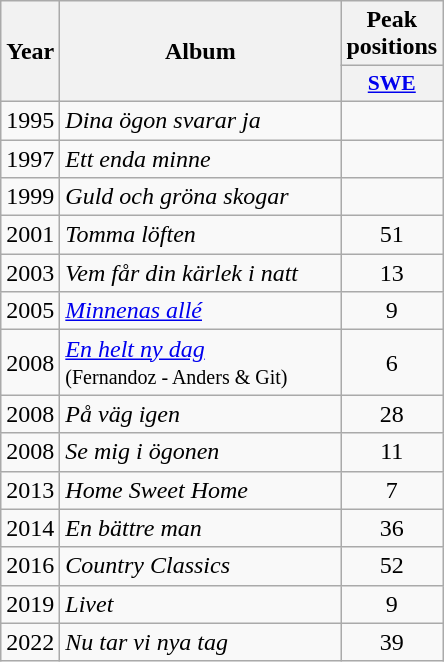<table class="wikitable">
<tr>
<th align="center" rowspan="2" width="10">Year</th>
<th align="center" rowspan="2" width="180">Album</th>
<th align="center" colspan="1" width="20">Peak positions</th>
</tr>
<tr>
<th scope="col" style="width:3em;font-size:90%;"><a href='#'>SWE</a><br></th>
</tr>
<tr>
<td style="text-align:center;">1995</td>
<td><em>Dina ögon svarar ja</em></td>
<td style="text-align:center;"></td>
</tr>
<tr>
<td style="text-align:center;">1997</td>
<td><em>Ett enda minne</em></td>
<td style="text-align:center;"></td>
</tr>
<tr>
<td style="text-align:center;">1999</td>
<td><em>Guld och gröna skogar</em></td>
<td style="text-align:center;"></td>
</tr>
<tr>
<td style="text-align:center;">2001</td>
<td><em>Tomma löften</em></td>
<td style="text-align:center;">51</td>
</tr>
<tr>
<td style="text-align:center;">2003</td>
<td><em>Vem får din kärlek i natt</em></td>
<td style="text-align:center;">13</td>
</tr>
<tr>
<td style="text-align:center;">2005</td>
<td><em><a href='#'>Minnenas allé</a></em></td>
<td style="text-align:center;">9</td>
</tr>
<tr>
<td style="text-align:center;">2008</td>
<td><em><a href='#'>En helt ny dag</a></em><br><small>(Fernandoz - Anders & Git)</small></td>
<td style="text-align:center;">6</td>
</tr>
<tr>
<td style="text-align:center;">2008</td>
<td><em>På väg igen</em></td>
<td style="text-align:center;">28</td>
</tr>
<tr>
<td style="text-align:center;">2008</td>
<td><em>Se mig i ögonen</em></td>
<td style="text-align:center;">11</td>
</tr>
<tr>
<td style="text-align:center;">2013</td>
<td><em>Home Sweet Home</em></td>
<td style="text-align:center;">7</td>
</tr>
<tr>
<td style="text-align:center;">2014</td>
<td><em>En bättre man</em></td>
<td style="text-align:center;">36</td>
</tr>
<tr>
<td style="text-align:center;">2016</td>
<td><em>Country Classics</em></td>
<td style="text-align:center;">52</td>
</tr>
<tr>
<td style="text-align:center;">2019</td>
<td><em>Livet</em></td>
<td style="text-align:center;">9</td>
</tr>
<tr>
<td style="text-align:center;">2022</td>
<td><em>Nu tar vi nya tag</em></td>
<td style="text-align:center;">39<br></td>
</tr>
</table>
